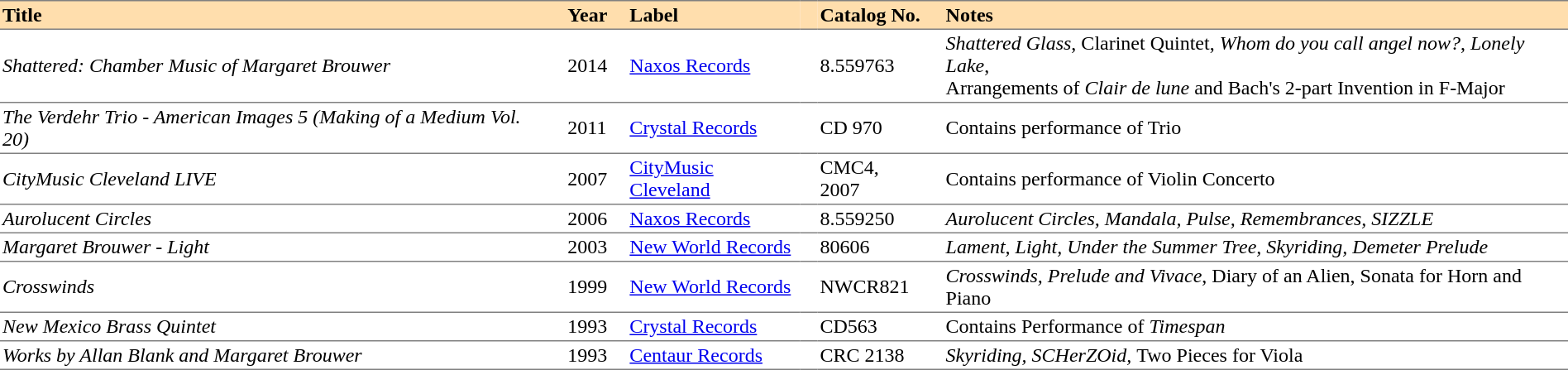<table cellspacing="0" cellpadding="2" border="0">
<tr style="background:#ffdead;">
<th style="text-align:left; border-bottom:1px solid gray; border-top:1px solid gray;">Title</th>
<th style="width:10px; border-bottom:1px solid gray; border-top:1px solid gray;"></th>
<th style="text-align:left; border-bottom:1px solid gray; border-top:1px solid gray;">Year</th>
<th style="width:10px; border-bottom:1px solid gray; border-top:1px solid gray;"></th>
<th style="text-align:left; border-bottom:1px solid gray; border-top:1px solid gray;">Label</th>
<th style="width:10px; border-bottom:1px solid gray; border-top:1px solid gray;"></th>
<th style="text-align:left; border-bottom:1px solid gray; border-top:1px solid gray;">Catalog No.</th>
<th style="width:10px; border-bottom:1px solid gray; border-top:1px solid gray;"></th>
<th style="text-align:left; border-bottom:1px solid gray; border-top:1px solid gray;">Notes</th>
</tr>
<tr>
<td style="border-bottom:1px solid gray;"><em>Shattered: Chamber Music of Margaret Brouwer</em></td>
<td style="border-bottom:1px solid gray;"></td>
<td style="border-bottom:1px solid gray;">2014</td>
<td style="border-bottom:1px solid gray;"></td>
<td style="border-bottom:1px solid gray;"><a href='#'>Naxos Records</a></td>
<td style="border-bottom:1px solid gray;"></td>
<td style="border-bottom:1px solid gray;">8.559763</td>
<td style="border-bottom:1px solid gray;"></td>
<td style="border-bottom:1px solid gray;"><em>Shattered Glass</em>, Clarinet Quintet, <em>Whom do you call angel now?</em>, <em>Lonely Lake</em>, <br> Arrangements of <em>Clair de lune</em> and Bach's 2-part Invention in F-Major</td>
</tr>
<tr>
<td style="border-bottom:1px solid gray;"><em>The Verdehr Trio - American Images 5 (Making of a Medium Vol. 20)</em></td>
<td style="border-bottom:1px solid gray;"></td>
<td style="border-bottom:1px solid gray;">2011</td>
<td style="border-bottom:1px solid gray;"></td>
<td style="border-bottom:1px solid gray;"><a href='#'>Crystal Records</a></td>
<td style="border-bottom:1px solid gray;"></td>
<td style="border-bottom:1px solid gray;">CD 970</td>
<td style="border-bottom:1px solid gray;"></td>
<td style="border-bottom:1px solid gray;">Contains performance of Trio</td>
</tr>
<tr>
<td style="border-bottom:1px solid gray;"><em>CityMusic Cleveland LIVE</em></td>
<td style="border-bottom:1px solid gray;"></td>
<td style="border-bottom:1px solid gray;">2007</td>
<td style="border-bottom:1px solid gray;"></td>
<td style="border-bottom:1px solid gray;"><a href='#'>CityMusic Cleveland</a></td>
<td style="border-bottom:1px solid gray;"></td>
<td style="border-bottom:1px solid gray;">CMC4, 2007</td>
<td style="border-bottom:1px solid gray;"></td>
<td style="border-bottom:1px solid gray;">Contains performance of Violin Concerto</td>
</tr>
<tr>
<td style="border-bottom:1px solid gray;"><em>Aurolucent Circles</em></td>
<td style="border-bottom:1px solid gray;"></td>
<td style="border-bottom:1px solid gray;">2006</td>
<td style="border-bottom:1px solid gray;"></td>
<td style="border-bottom:1px solid gray;"><a href='#'>Naxos Records</a></td>
<td style="border-bottom:1px solid gray;"></td>
<td style="border-bottom:1px solid gray;">8.559250</td>
<td style="border-bottom:1px solid gray;"></td>
<td style="border-bottom:1px solid gray;"><em>Aurolucent Circles, Mandala, Pulse, Remembrances, SIZZLE</em></td>
</tr>
<tr>
<td style="border-bottom:1px solid gray;"><em>Margaret Brouwer - Light</em></td>
<td style="border-bottom:1px solid gray;"></td>
<td style="border-bottom:1px solid gray;">2003</td>
<td style="border-bottom:1px solid gray;"></td>
<td style="border-bottom:1px solid gray;"><a href='#'>New World Records</a></td>
<td style="border-bottom:1px solid gray;"></td>
<td style="border-bottom:1px solid gray;">80606</td>
<td style="border-bottom:1px solid gray;"></td>
<td style="border-bottom:1px solid gray;"><em>Lament, Light, Under the Summer Tree, Skyriding, Demeter Prelude</em></td>
</tr>
<tr>
<td style="border-bottom:1px solid gray;"><em>Crosswinds</em></td>
<td style="border-bottom:1px solid gray;"></td>
<td style="border-bottom:1px solid gray;">1999</td>
<td style="border-bottom:1px solid gray;"></td>
<td style="border-bottom:1px solid gray;"><a href='#'>New World Records</a></td>
<td style="border-bottom:1px solid gray;"></td>
<td style="border-bottom:1px solid gray;">NWCR821</td>
<td style="border-bottom:1px solid gray;"></td>
<td style="border-bottom:1px solid gray;"><em>Crosswinds, Prelude and Vivace</em>, Diary of an Alien, Sonata for Horn and Piano</td>
</tr>
<tr>
<td style="border-bottom:1px solid gray;"><em>New Mexico Brass Quintet</em></td>
<td style="border-bottom:1px solid gray;"></td>
<td style="border-bottom:1px solid gray;">1993</td>
<td style="border-bottom:1px solid gray;"></td>
<td style="border-bottom:1px solid gray;"><a href='#'>Crystal Records</a></td>
<td style="border-bottom:1px solid gray;"></td>
<td style="border-bottom:1px solid gray;">CD563</td>
<td style="border-bottom:1px solid gray;"></td>
<td style="border-bottom:1px solid gray;">Contains Performance of <em>Timespan</em></td>
</tr>
<tr>
<td style="border-bottom:1px solid gray;"><em>Works by Allan Blank and Margaret Brouwer</em></td>
<td style="border-bottom:1px solid gray;"></td>
<td style="border-bottom:1px solid gray;">1993</td>
<td style="border-bottom:1px solid gray;"></td>
<td style="border-bottom:1px solid gray;"><a href='#'>Centaur Records</a></td>
<td style="border-bottom:1px solid gray;"></td>
<td style="border-bottom:1px solid gray;">CRC 2138</td>
<td style="border-bottom:1px solid gray;"></td>
<td style="border-bottom:1px solid gray;"><em>Skyriding, SCHerZOid, </em>Two Pieces for Viola</td>
</tr>
<tr>
</tr>
</table>
